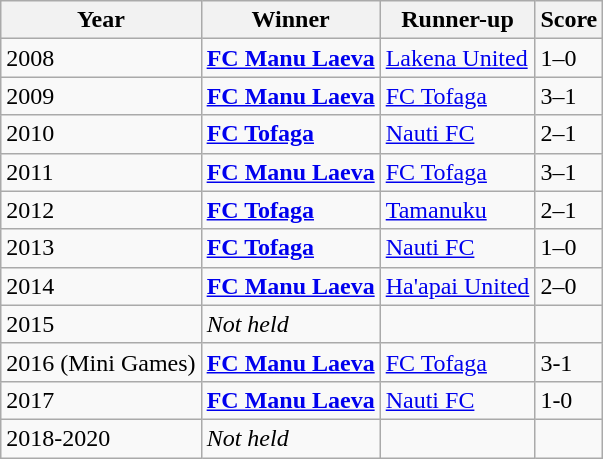<table class="wikitable">
<tr>
<th>Year</th>
<th>Winner</th>
<th>Runner-up</th>
<th>Score</th>
</tr>
<tr>
<td>2008</td>
<td><strong><a href='#'>FC Manu Laeva</a></strong></td>
<td><a href='#'>Lakena United</a></td>
<td>1–0</td>
</tr>
<tr>
<td>2009</td>
<td><strong><a href='#'>FC Manu Laeva</a></strong></td>
<td><a href='#'>FC Tofaga</a></td>
<td>3–1</td>
</tr>
<tr>
<td>2010</td>
<td><strong><a href='#'>FC Tofaga</a></strong></td>
<td><a href='#'>Nauti FC</a></td>
<td>2–1</td>
</tr>
<tr>
<td>2011</td>
<td><strong><a href='#'>FC Manu Laeva</a></strong></td>
<td><a href='#'>FC Tofaga</a></td>
<td>3–1</td>
</tr>
<tr>
<td>2012</td>
<td><strong><a href='#'>FC Tofaga</a></strong></td>
<td><a href='#'>Tamanuku</a></td>
<td>2–1</td>
</tr>
<tr>
<td>2013</td>
<td><strong><a href='#'>FC Tofaga</a></strong></td>
<td><a href='#'>Nauti FC</a></td>
<td>1–0</td>
</tr>
<tr>
<td>2014</td>
<td><strong><a href='#'>FC Manu Laeva</a></strong></td>
<td><a href='#'>Ha'apai United</a></td>
<td>2–0</td>
</tr>
<tr>
<td>2015</td>
<td><em>Not held</em></td>
<td></td>
<td></td>
</tr>
<tr>
<td>2016 (Mini Games)</td>
<td><strong><a href='#'>FC Manu Laeva</a></strong></td>
<td><a href='#'>FC Tofaga</a></td>
<td>3-1</td>
</tr>
<tr>
<td>2017</td>
<td><strong><a href='#'>FC Manu Laeva</a></strong></td>
<td><a href='#'>Nauti FC</a></td>
<td>1-0</td>
</tr>
<tr>
<td>2018-2020</td>
<td><em>Not held</em></td>
<td></td>
<td></td>
</tr>
</table>
